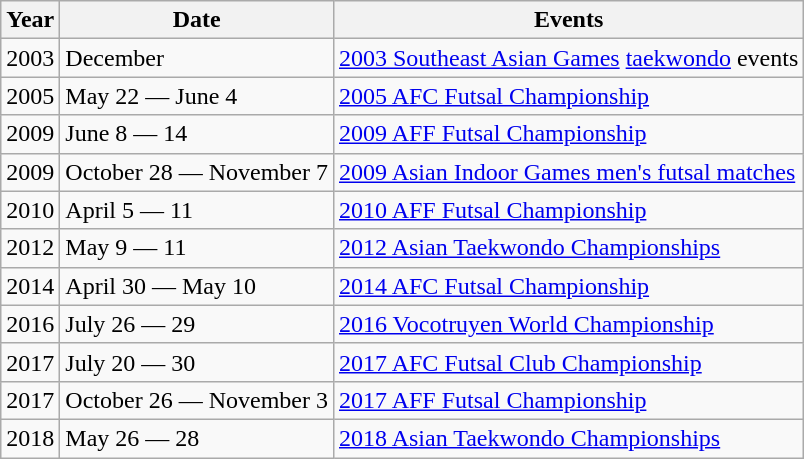<table class="wikitable sortable">
<tr>
<th>Year</th>
<th>Date</th>
<th>Events</th>
</tr>
<tr>
<td>2003</td>
<td>December</td>
<td><a href='#'>2003 Southeast Asian Games</a> <a href='#'>taekwondo</a> events</td>
</tr>
<tr>
<td>2005</td>
<td>May 22 — June 4</td>
<td><a href='#'>2005 AFC Futsal Championship</a></td>
</tr>
<tr>
<td>2009</td>
<td>June 8 — 14</td>
<td><a href='#'>2009 AFF Futsal Championship</a></td>
</tr>
<tr>
<td>2009</td>
<td>October 28 — November 7</td>
<td><a href='#'>2009 Asian Indoor Games men's futsal matches</a></td>
</tr>
<tr>
<td>2010</td>
<td>April 5 — 11</td>
<td><a href='#'>2010 AFF Futsal Championship</a></td>
</tr>
<tr>
<td>2012</td>
<td>May 9 — 11</td>
<td><a href='#'>2012 Asian Taekwondo Championships</a></td>
</tr>
<tr>
<td>2014</td>
<td>April 30 — May 10</td>
<td><a href='#'>2014 AFC Futsal Championship</a></td>
</tr>
<tr>
<td>2016</td>
<td>July 26 — 29</td>
<td><a href='#'>2016 Vocotruyen World Championship</a></td>
</tr>
<tr>
<td>2017</td>
<td>July 20 — 30</td>
<td><a href='#'>2017 AFC Futsal Club Championship</a></td>
</tr>
<tr>
<td>2017</td>
<td>October 26 — November 3</td>
<td><a href='#'>2017 AFF Futsal Championship</a></td>
</tr>
<tr>
<td>2018</td>
<td>May 26 — 28</td>
<td><a href='#'>2018 Asian Taekwondo Championships</a></td>
</tr>
</table>
